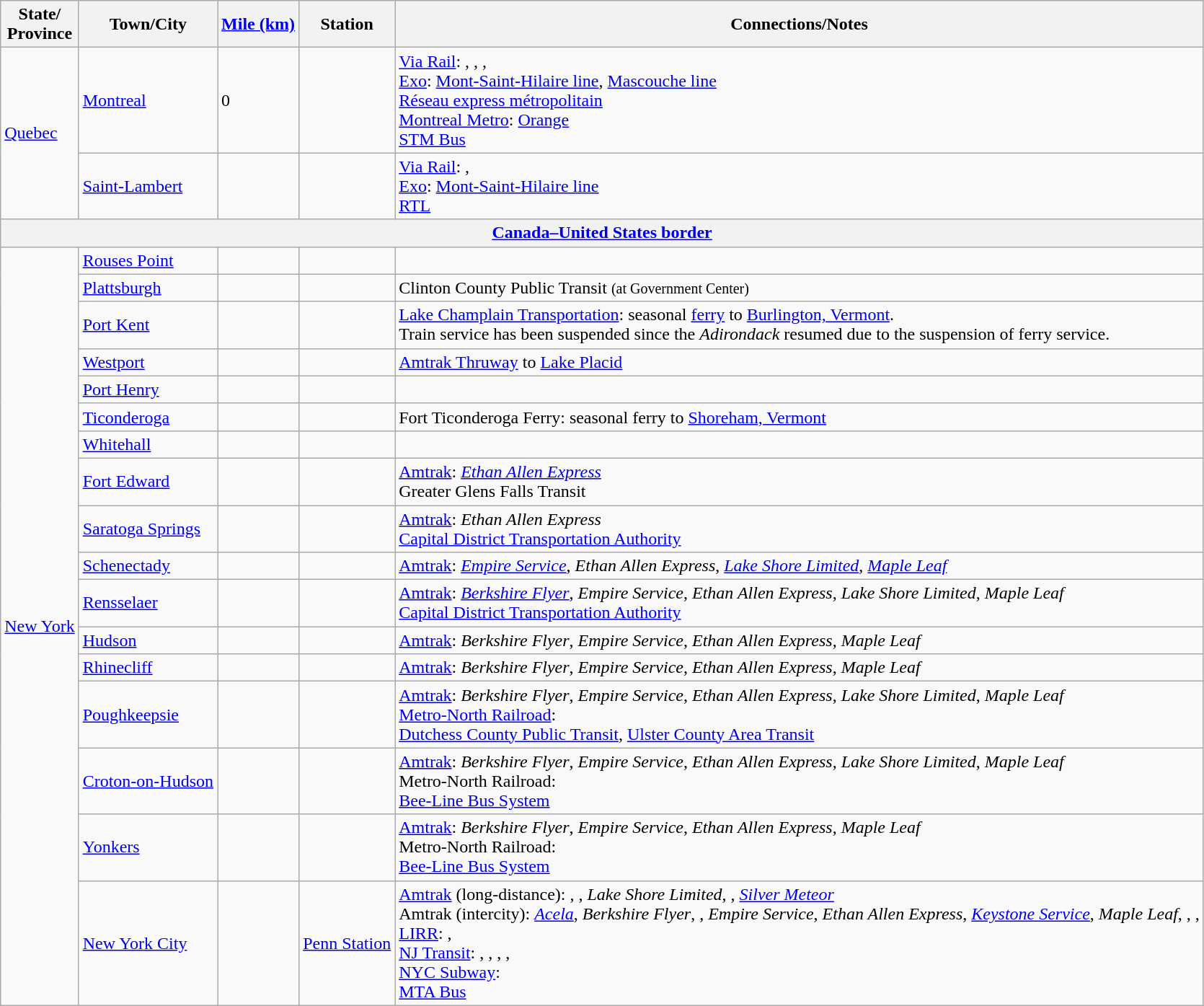<table class="wikitable" style="margin-right:0;">
<tr>
<th>State/<br>Province</th>
<th>Town/City</th>
<th><a href='#'>Mile (km)</a></th>
<th>Station</th>
<th>Connections/Notes</th>
</tr>
<tr>
<td rowspan=2><a href='#'>Quebec</a></td>
<td><a href='#'>Montreal</a></td>
<td>0</td>
<td></td>
<td> <a href='#'>Via Rail</a>: , , , <br> <a href='#'>Exo</a>:  <a href='#'>Mont-Saint-Hilaire line</a>,  <a href='#'>Mascouche line</a><br> <a href='#'>Réseau express métropolitain</a><br> <a href='#'>Montreal Metro</a>:  <a href='#'>Orange</a><br> <a href='#'>STM Bus</a></td>
</tr>
<tr>
<td><a href='#'>Saint-Lambert</a></td>
<td></td>
<td></td>
<td> <a href='#'>Via Rail</a>: , <br> <a href='#'>Exo</a>:  <a href='#'>Mont-Saint-Hilaire line</a><br> <a href='#'>RTL</a></td>
</tr>
<tr>
<th colspan="5"><a href='#'>Canada–United States border</a></th>
</tr>
<tr>
<td rowspan=17><a href='#'>New York</a></td>
<td><a href='#'>Rouses Point</a></td>
<td></td>
<td></td>
<td></td>
</tr>
<tr>
<td><a href='#'>Plattsburgh</a></td>
<td></td>
<td></td>
<td> Clinton County Public Transit <small>(at Government Center)</small></td>
</tr>
<tr>
<td><a href='#'>Port Kent</a></td>
<td></td>
<td></td>
<td> <a href='#'>Lake Champlain Transportation</a>: seasonal <a href='#'>ferry</a> to <a href='#'>Burlington, Vermont</a>.<br>Train service has been suspended since the <em>Adirondack</em> resumed due to the suspension of ferry service.</td>
</tr>
<tr>
<td><a href='#'>Westport</a></td>
<td></td>
<td></td>
<td> <a href='#'>Amtrak Thruway</a> to <a href='#'>Lake Placid</a></td>
</tr>
<tr>
<td><a href='#'>Port Henry</a></td>
<td></td>
<td></td>
<td></td>
</tr>
<tr>
<td><a href='#'>Ticonderoga</a></td>
<td></td>
<td></td>
<td> Fort Ticonderoga Ferry: seasonal ferry to <a href='#'>Shoreham, Vermont</a></td>
</tr>
<tr>
<td><a href='#'>Whitehall</a></td>
<td></td>
<td></td>
<td></td>
</tr>
<tr>
<td><a href='#'>Fort Edward</a></td>
<td></td>
<td></td>
<td> <a href='#'>Amtrak</a>: <em><a href='#'>Ethan Allen Express</a></em><br> Greater Glens Falls Transit</td>
</tr>
<tr>
<td><a href='#'>Saratoga Springs</a></td>
<td></td>
<td></td>
<td> <a href='#'>Amtrak</a>: <em>Ethan Allen Express</em><br> <a href='#'>Capital District Transportation Authority</a></td>
</tr>
<tr>
<td><a href='#'>Schenectady</a></td>
<td></td>
<td></td>
<td> <a href='#'>Amtrak</a>: <em><a href='#'>Empire Service</a></em>, <em>Ethan Allen Express</em>, <em><a href='#'>Lake Shore Limited</a></em>, <em><a href='#'>Maple Leaf</a></em></td>
</tr>
<tr>
<td><a href='#'>Rensselaer</a></td>
<td></td>
<td></td>
<td> <a href='#'>Amtrak</a>: <em><a href='#'>Berkshire Flyer</a></em>, <em>Empire Service</em>, <em>Ethan Allen Express</em>, <em>Lake Shore Limited</em>, <em>Maple Leaf</em><br> <a href='#'>Capital District Transportation Authority</a></td>
</tr>
<tr>
<td><a href='#'>Hudson</a></td>
<td></td>
<td></td>
<td> <a href='#'>Amtrak</a>: <em>Berkshire Flyer</em>, <em>Empire Service</em>, <em>Ethan Allen Express</em>, <em>Maple Leaf</em></td>
</tr>
<tr>
<td><a href='#'>Rhinecliff</a></td>
<td></td>
<td></td>
<td> <a href='#'>Amtrak</a>: <em>Berkshire Flyer</em>, <em>Empire Service</em>, <em>Ethan Allen Express</em>, <em>Maple Leaf</em></td>
</tr>
<tr>
<td><a href='#'>Poughkeepsie</a></td>
<td></td>
<td></td>
<td> <a href='#'>Amtrak</a>: <em>Berkshire Flyer</em>, <em>Empire Service</em>, <em>Ethan Allen Express</em>, <em>Lake Shore Limited</em>, <em>Maple Leaf</em><br> <a href='#'>Metro-North Railroad</a>: <br> <a href='#'>Dutchess County Public Transit</a>, <a href='#'>Ulster County Area Transit</a></td>
</tr>
<tr>
<td><a href='#'>Croton-on-Hudson</a></td>
<td></td>
<td></td>
<td> <a href='#'>Amtrak</a>: <em>Berkshire Flyer</em>, <em>Empire Service</em>, <em>Ethan Allen Express</em>, <em>Lake Shore Limited</em>, <em>Maple Leaf</em><br> Metro-North Railroad: <br> <a href='#'>Bee-Line Bus System</a></td>
</tr>
<tr>
<td><a href='#'>Yonkers</a></td>
<td></td>
<td></td>
<td> <a href='#'>Amtrak</a>: <em>Berkshire Flyer</em>, <em>Empire Service</em>, <em>Ethan Allen Express</em>, <em>Maple Leaf</em><br> Metro-North Railroad: <br> <a href='#'>Bee-Line Bus System</a></td>
</tr>
<tr>
<td><a href='#'>New York City</a></td>
<td></td>
<td><a href='#'>Penn Station</a></td>
<td> <a href='#'>Amtrak</a> (long-distance): , , <em>Lake Shore Limited</em>, ,  <em><a href='#'>Silver Meteor</a></em><br> Amtrak (intercity): <em><a href='#'>Acela</a></em>, <em>Berkshire Flyer</em>, , <em>Empire Service</em>, <em>Ethan Allen Express</em>, <em><a href='#'>Keystone Service</a></em>, <em>Maple Leaf</em>, , , <br> <a href='#'>LIRR</a>: , <br> <a href='#'>NJ Transit</a>: , , , , <br> <a href='#'>NYC Subway</a>: <br> <a href='#'>MTA Bus</a></td>
</tr>
</table>
